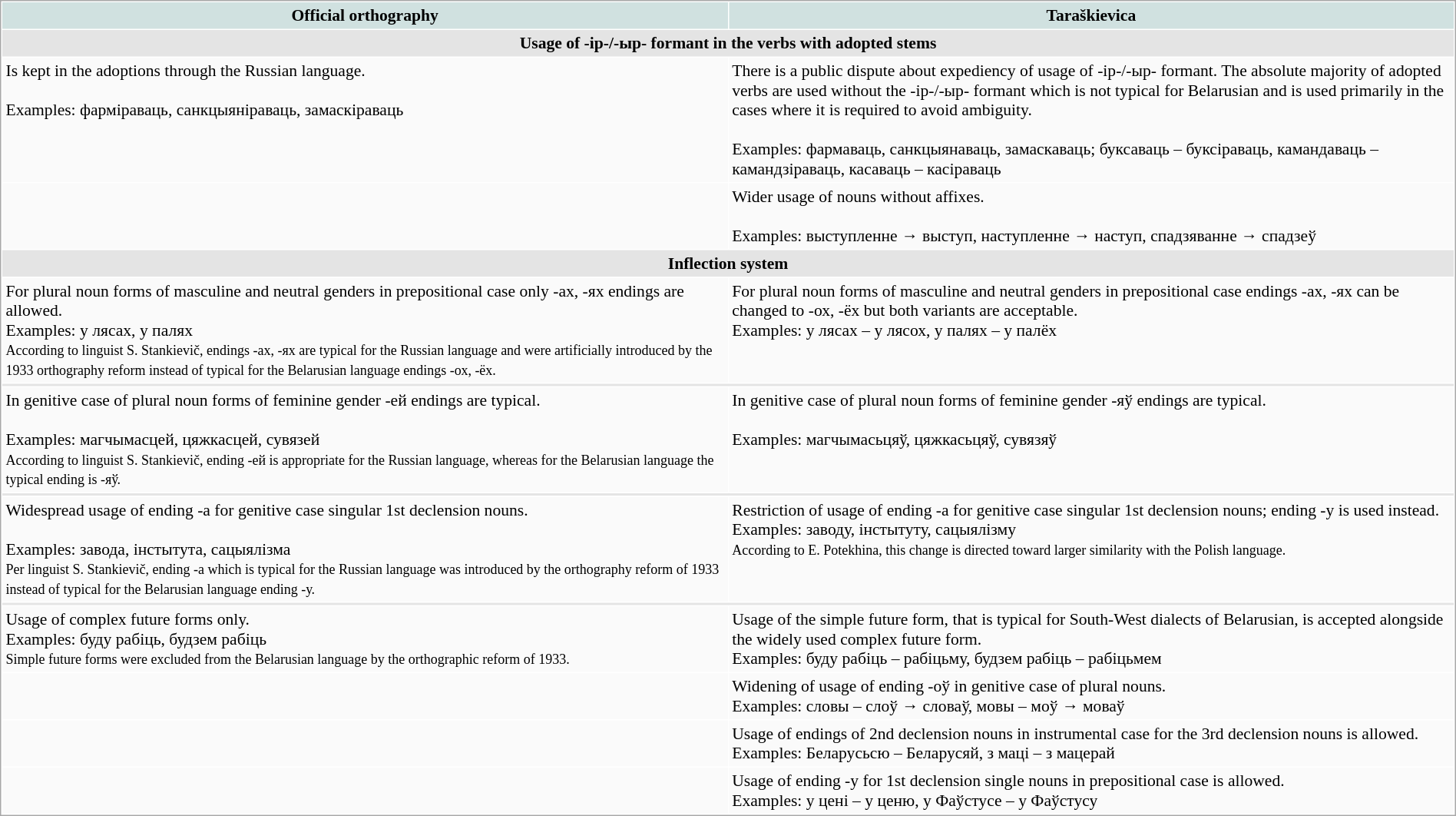<table cellspacing="1" cellpadding="3" style="margin: 0 0 1em 0; border: solid darkgray; border-width: 1px 1px 1px 1px; font-size: 90%; background-color: #fff;">
<tr bgcolor=#D0E1E0 align="center">
<td style="width: 50%"><strong>Official orthography</strong></td>
<td style="width: 50%"><strong>Taraškievica</strong></td>
</tr>
<tr style="background:#E4E4E4;" align="center">
<td colspan="2"><strong>Usage of -ір-/-ыр-  formant in the verbs with adopted stems</strong></td>
</tr>
<tr style="background:#FAFAFA;" align="left">
<td valign="top" style="padding-right: 10px;">Is kept in the adoptions through the Russian language.<br><br>Examples: фарміраваць, санкцыяніраваць, замаскіраваць</td>
<td valign="top">There is a public dispute about expediency of usage of -ір-/-ыр- formant. The absolute majority of adopted verbs are used without the -ір-/-ыр- formant which is not typical for Belarusian and is used primarily in the cases where it is required to avoid ambiguity.<br><br>Examples: фармаваць, санкцыянаваць, замаскаваць; буксаваць – буксіраваць, камандаваць – камандзіраваць, касаваць – касіраваць</td>
</tr>
<tr style="background:#FAFAFA;" align="left">
<td valign="top" style="padding-right: 10px;"></td>
<td valign="top">Wider usage of nouns without affixes.<br><br>Examples: выступленне → выступ, наступленне → наступ, спадзяванне → спадзеў</td>
</tr>
<tr style="background:#E4E4E4;" align="center">
<td colspan="2"><strong>Inflection system</strong></td>
</tr>
<tr style="background:#FAFAFA;" align="left">
<td valign="top">For plural noun forms of masculine and neutral genders in prepositional case only -ах, -ях endings are allowed.<br>Examples: у лясах, у палях<br><small> According to linguist S. Stankievič, endings -ах, -ях are typical for the Russian language and were artificially introduced by the 1933 orthography reform instead of typical for the Belarusian language endings -ох, -ёх.</small></td>
<td valign="top">For plural noun forms of masculine and neutral genders in prepositional case endings -ах, -ях can be changed to -ох, -ёх but both variants are acceptable.<br>Examples: у лясах – у лясох, у палях – у палёх</td>
</tr>
<tr style="background-color:#E4E4E4;">
<td valign="top" colspan="2" style="padding: 1px 0 1px 0;"></td>
</tr>
<tr style="background:#FAFAFA;" align="left">
<td valign="top">In genitive case of plural noun forms of feminine gender -ей endings are typical.<br><br>Examples: магчымасцей, цяжкасцей, сувязей<br><small> According to linguist S. Stankievič, ending -ей is appropriate for the Russian language, whereas for the Belarusian language the typical ending is -яў.</small></td>
<td valign="top">In genitive case of plural noun forms of feminine gender -яў endings are typical.<br><br>Examples: магчымасьцяў, цяжкасьцяў, сувязяў</td>
</tr>
<tr style="background-color:#E4E4E4;">
<td valign="top" colspan="2" style="padding: 1px 0 1px 0;"></td>
</tr>
<tr style="background:#FAFAFA;" align="left">
<td valign="top">Widespread usage of ending -а for genitive case singular 1st declension nouns.<br><br>Examples: завода, інстытута, сацыялізма<br><small> Per linguist S. Stankievič, ending -а which is typical for the Russian language was introduced by the orthography reform of 1933 instead of typical for the Belarusian language ending -у.</small></td>
<td valign="top">Restriction of usage of ending -а for genitive case singular 1st declension nouns; ending -у is used instead.<br>Examples: заводу, інстытуту, сацыялізму<br><small> According to E. Potekhina, this change is directed toward larger similarity with the Polish language.</small></td>
</tr>
<tr style="background-color:#E4E4E4;">
<td valign="top" colspan="2" style="padding: 1px 0 1px 0;"></td>
</tr>
<tr style="background:#FAFAFA;" align="left">
<td valign="top">Usage of complex future forms only.<br>Examples: буду рабіць, будзем рабіць<br><small> Simple future forms were excluded from the Belarusian language by the orthographic reform of 1933.</small></td>
<td valign="top">Usage of the simple future form, that is typical for South-West dialects of Belarusian, is accepted alongside the widely used complex future form.<br>Examples: буду рабіць – рабіцьму, будзем рабіць – рабіцьмем</td>
</tr>
<tr style="background:#FAFAFA;" align="left">
<td valign="top"></td>
<td valign="top">Widening of usage of ending -оў in genitive case of plural nouns.<br>Examples: словы – слоў → словаў, мовы – моў → моваў</td>
</tr>
<tr style="background:#FAFAFA;" align="left">
<td valign="top"></td>
<td valign="top">Usage of endings of 2nd declension nouns in instrumental case for the 3rd declension nouns is allowed.<br>Examples: Беларусьсю – Беларусяй, з маці – з мацерай</td>
</tr>
<tr style="background:#FAFAFA;" align="left">
<td valign="top"></td>
<td valign="top">Usage of ending -у for 1st declension single nouns in prepositional case is allowed.<br>Examples: у цені – у ценю, у Фаўстусе – у Фаўстусу</td>
</tr>
</table>
